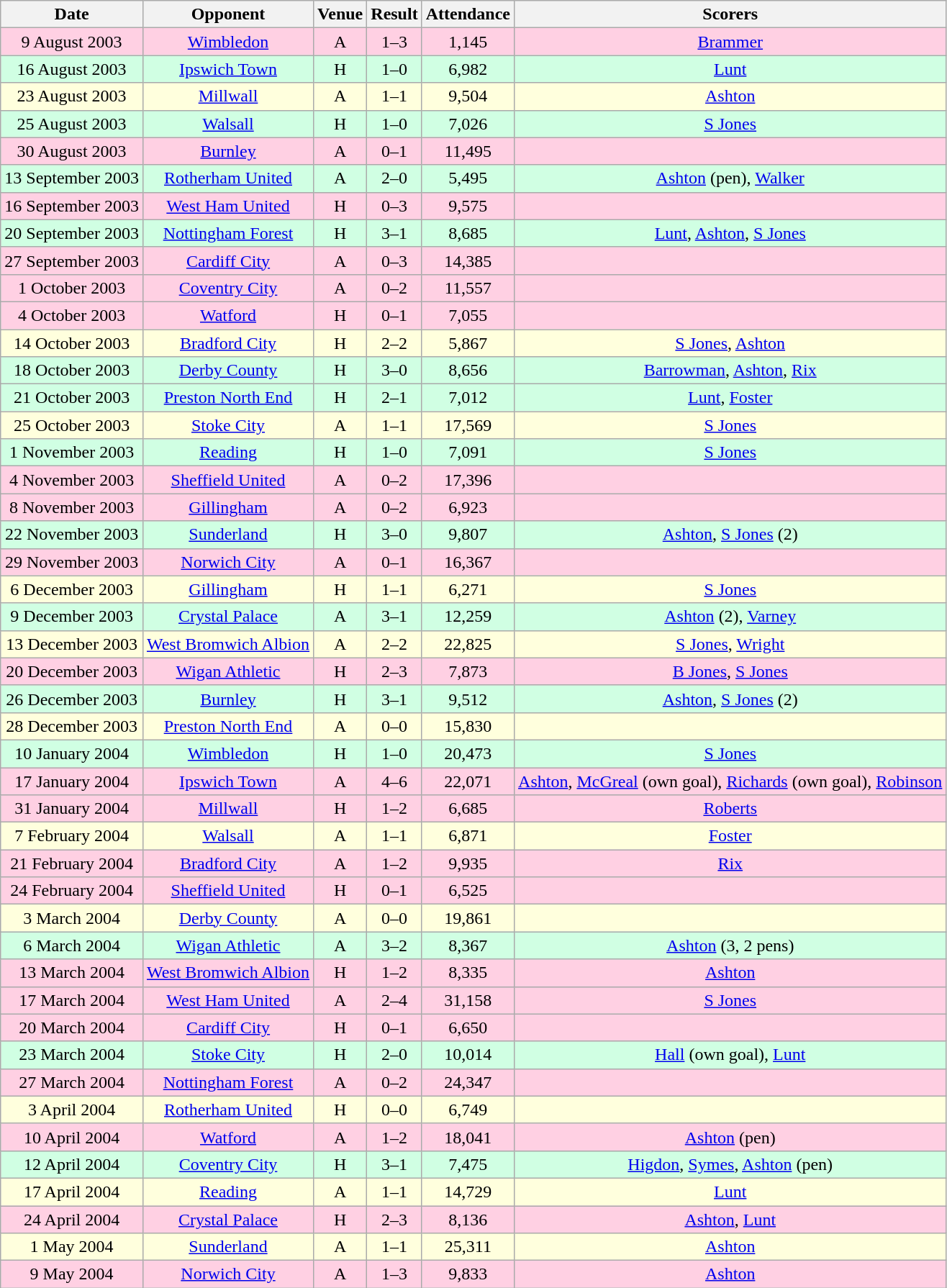<table class="wikitable sortable" style="font-size:100%; text-align:center">
<tr>
<th>Date</th>
<th>Opponent</th>
<th>Venue</th>
<th>Result</th>
<th>Attendance</th>
<th>Scorers</th>
</tr>
<tr style="background-color: #ffd0e3;">
<td>9 August 2003</td>
<td><a href='#'>Wimbledon</a></td>
<td>A</td>
<td>1–3</td>
<td>1,145</td>
<td><a href='#'>Brammer</a></td>
</tr>
<tr style="background-color: #d0ffe3;">
<td>16 August 2003</td>
<td><a href='#'>Ipswich Town</a></td>
<td>H</td>
<td>1–0</td>
<td>6,982</td>
<td><a href='#'>Lunt</a></td>
</tr>
<tr style="background-color: #ffffdd;">
<td>23 August 2003</td>
<td><a href='#'>Millwall</a></td>
<td>A</td>
<td>1–1</td>
<td>9,504</td>
<td><a href='#'>Ashton</a></td>
</tr>
<tr style="background-color: #d0ffe3;">
<td>25 August 2003</td>
<td><a href='#'>Walsall</a></td>
<td>H</td>
<td>1–0</td>
<td>7,026</td>
<td><a href='#'>S Jones</a></td>
</tr>
<tr style="background-color: #ffd0e3;">
<td>30 August 2003</td>
<td><a href='#'>Burnley</a></td>
<td>A</td>
<td>0–1</td>
<td>11,495</td>
<td></td>
</tr>
<tr style="background-color: #d0ffe3;">
<td>13 September 2003</td>
<td><a href='#'>Rotherham United</a></td>
<td>A</td>
<td>2–0</td>
<td>5,495</td>
<td><a href='#'>Ashton</a> (pen), <a href='#'>Walker</a></td>
</tr>
<tr style="background-color: #ffd0e3;">
<td>16 September 2003</td>
<td><a href='#'>West Ham United</a></td>
<td>H</td>
<td>0–3</td>
<td>9,575</td>
<td></td>
</tr>
<tr style="background-color: #d0ffe3;">
<td>20 September 2003</td>
<td><a href='#'>Nottingham Forest</a></td>
<td>H</td>
<td>3–1</td>
<td>8,685</td>
<td><a href='#'>Lunt</a>, <a href='#'>Ashton</a>, <a href='#'>S Jones</a></td>
</tr>
<tr style="background-color: #ffd0e3;">
<td>27 September 2003</td>
<td><a href='#'>Cardiff City</a></td>
<td>A</td>
<td>0–3</td>
<td>14,385</td>
<td></td>
</tr>
<tr style="background-color: #ffd0e3;">
<td>1 October 2003</td>
<td><a href='#'>Coventry City</a></td>
<td>A</td>
<td>0–2</td>
<td>11,557</td>
<td></td>
</tr>
<tr style="background-color: #ffd0e3;">
<td>4 October 2003</td>
<td><a href='#'>Watford</a></td>
<td>H</td>
<td>0–1</td>
<td>7,055</td>
<td></td>
</tr>
<tr style="background-color: #ffffdd;">
<td>14 October 2003</td>
<td><a href='#'>Bradford City</a></td>
<td>H</td>
<td>2–2</td>
<td>5,867</td>
<td><a href='#'>S Jones</a>, <a href='#'>Ashton</a></td>
</tr>
<tr style="background-color: #d0ffe3;">
<td>18 October 2003</td>
<td><a href='#'>Derby County</a></td>
<td>H</td>
<td>3–0</td>
<td>8,656</td>
<td><a href='#'>Barrowman</a>, <a href='#'>Ashton</a>, <a href='#'>Rix</a></td>
</tr>
<tr style="background-color: #d0ffe3;">
<td>21 October 2003</td>
<td><a href='#'>Preston North End</a></td>
<td>H</td>
<td>2–1</td>
<td>7,012</td>
<td><a href='#'>Lunt</a>, <a href='#'>Foster</a></td>
</tr>
<tr style="background-color: #ffffdd;">
<td>25 October 2003</td>
<td><a href='#'>Stoke City</a></td>
<td>A</td>
<td>1–1</td>
<td>17,569</td>
<td><a href='#'>S Jones</a></td>
</tr>
<tr style="background-color: #d0ffe3;">
<td>1 November 2003</td>
<td><a href='#'>Reading</a></td>
<td>H</td>
<td>1–0</td>
<td>7,091</td>
<td><a href='#'>S Jones</a></td>
</tr>
<tr style="background-color: #ffd0e3;">
<td>4 November 2003</td>
<td><a href='#'>Sheffield United</a></td>
<td>A</td>
<td>0–2</td>
<td>17,396</td>
<td></td>
</tr>
<tr style="background-color: #ffd0e3;">
<td>8 November 2003</td>
<td><a href='#'>Gillingham</a></td>
<td>A</td>
<td>0–2</td>
<td>6,923</td>
<td></td>
</tr>
<tr style="background-color: #d0ffe3;">
<td>22 November 2003</td>
<td><a href='#'>Sunderland</a></td>
<td>H</td>
<td>3–0</td>
<td>9,807</td>
<td><a href='#'>Ashton</a>, <a href='#'>S Jones</a> (2)</td>
</tr>
<tr style="background-color: #ffd0e3;">
<td>29 November 2003</td>
<td><a href='#'>Norwich City</a></td>
<td>A</td>
<td>0–1</td>
<td>16,367</td>
<td></td>
</tr>
<tr style="background-color: #ffffdd;">
<td>6 December 2003</td>
<td><a href='#'>Gillingham</a></td>
<td>H</td>
<td>1–1</td>
<td>6,271</td>
<td><a href='#'>S Jones</a></td>
</tr>
<tr style="background-color: #d0ffe3;">
<td>9 December 2003</td>
<td><a href='#'>Crystal Palace</a></td>
<td>A</td>
<td>3–1</td>
<td>12,259</td>
<td><a href='#'>Ashton</a> (2), <a href='#'>Varney</a></td>
</tr>
<tr style="background-color: #ffffdd;">
<td>13 December 2003</td>
<td><a href='#'>West Bromwich Albion</a></td>
<td>A</td>
<td>2–2</td>
<td>22,825</td>
<td><a href='#'>S Jones</a>, <a href='#'>Wright</a></td>
</tr>
<tr style="background-color: #ffd0e3;">
<td>20 December 2003</td>
<td><a href='#'>Wigan Athletic</a></td>
<td>H</td>
<td>2–3</td>
<td>7,873</td>
<td><a href='#'>B Jones</a>, <a href='#'>S Jones</a></td>
</tr>
<tr style="background-color: #d0ffe3;">
<td>26 December 2003</td>
<td><a href='#'>Burnley</a></td>
<td>H</td>
<td>3–1</td>
<td>9,512</td>
<td><a href='#'>Ashton</a>, <a href='#'>S Jones</a> (2)</td>
</tr>
<tr style="background-color: #ffffdd;">
<td>28 December 2003</td>
<td><a href='#'>Preston North End</a></td>
<td>A</td>
<td>0–0</td>
<td>15,830</td>
<td></td>
</tr>
<tr style="background-color: #d0ffe3;">
<td>10 January 2004</td>
<td><a href='#'>Wimbledon</a></td>
<td>H</td>
<td>1–0</td>
<td>20,473</td>
<td><a href='#'>S Jones</a></td>
</tr>
<tr style="background-color: #ffd0e3;">
<td>17 January 2004</td>
<td><a href='#'>Ipswich Town</a></td>
<td>A</td>
<td>4–6</td>
<td>22,071</td>
<td><a href='#'>Ashton</a>, <a href='#'>McGreal</a> (own goal), <a href='#'>Richards</a> (own goal), <a href='#'>Robinson</a></td>
</tr>
<tr style="background-color: #ffd0e3;">
<td>31 January 2004</td>
<td><a href='#'>Millwall</a></td>
<td>H</td>
<td>1–2</td>
<td>6,685</td>
<td><a href='#'>Roberts</a></td>
</tr>
<tr style="background-color: #ffffdd;">
<td>7 February 2004</td>
<td><a href='#'>Walsall</a></td>
<td>A</td>
<td>1–1</td>
<td>6,871</td>
<td><a href='#'>Foster</a></td>
</tr>
<tr style="background-color: #ffd0e3;">
<td>21 February 2004</td>
<td><a href='#'>Bradford City</a></td>
<td>A</td>
<td>1–2</td>
<td>9,935</td>
<td><a href='#'>Rix</a></td>
</tr>
<tr style="background-color: #ffd0e3;">
<td>24 February 2004</td>
<td><a href='#'>Sheffield United</a></td>
<td>H</td>
<td>0–1</td>
<td>6,525</td>
<td></td>
</tr>
<tr style="background-color: #ffffdd;">
<td>3 March 2004</td>
<td><a href='#'>Derby County</a></td>
<td>A</td>
<td>0–0</td>
<td>19,861</td>
<td></td>
</tr>
<tr style="background-color: #d0ffe3;">
<td>6 March 2004</td>
<td><a href='#'>Wigan Athletic</a></td>
<td>A</td>
<td>3–2</td>
<td>8,367</td>
<td><a href='#'>Ashton</a> (3, 2 pens)</td>
</tr>
<tr style="background-color: #ffd0e3;">
<td>13 March 2004</td>
<td><a href='#'>West Bromwich Albion</a></td>
<td>H</td>
<td>1–2</td>
<td>8,335</td>
<td><a href='#'>Ashton</a></td>
</tr>
<tr style="background-color: #ffd0e3;">
<td>17 March 2004</td>
<td><a href='#'>West Ham United</a></td>
<td>A</td>
<td>2–4</td>
<td>31,158</td>
<td><a href='#'>S Jones</a></td>
</tr>
<tr style="background-color: #ffd0e3;">
<td>20 March 2004</td>
<td><a href='#'>Cardiff City</a></td>
<td>H</td>
<td>0–1</td>
<td>6,650</td>
<td></td>
</tr>
<tr style="background-color: #d0ffe3;">
<td>23 March 2004</td>
<td><a href='#'>Stoke City</a></td>
<td>H</td>
<td>2–0</td>
<td>10,014</td>
<td><a href='#'>Hall</a> (own goal), <a href='#'>Lunt</a></td>
</tr>
<tr style="background-color: #ffd0e3;">
<td>27 March 2004</td>
<td><a href='#'>Nottingham Forest</a></td>
<td>A</td>
<td>0–2</td>
<td>24,347</td>
<td></td>
</tr>
<tr style="background-color: #ffffdd;">
<td>3 April 2004</td>
<td><a href='#'>Rotherham United</a></td>
<td>H</td>
<td>0–0</td>
<td>6,749</td>
<td></td>
</tr>
<tr style="background-color: #ffd0e3;">
<td>10 April 2004</td>
<td><a href='#'>Watford</a></td>
<td>A</td>
<td>1–2</td>
<td>18,041</td>
<td><a href='#'>Ashton</a> (pen)</td>
</tr>
<tr style="background-color: #d0ffe3;">
<td>12 April 2004</td>
<td><a href='#'>Coventry City</a></td>
<td>H</td>
<td>3–1</td>
<td>7,475</td>
<td><a href='#'>Higdon</a>, <a href='#'>Symes</a>, <a href='#'>Ashton</a> (pen)</td>
</tr>
<tr style="background-color: #ffffdd;">
<td>17 April 2004</td>
<td><a href='#'>Reading</a></td>
<td>A</td>
<td>1–1</td>
<td>14,729</td>
<td><a href='#'>Lunt</a></td>
</tr>
<tr style="background-color: #ffd0e3;">
<td>24 April 2004</td>
<td><a href='#'>Crystal Palace</a></td>
<td>H</td>
<td>2–3</td>
<td>8,136</td>
<td><a href='#'>Ashton</a>, <a href='#'>Lunt</a></td>
</tr>
<tr style="background-color: #ffffdd;">
<td>1 May 2004</td>
<td><a href='#'>Sunderland</a></td>
<td>A</td>
<td>1–1</td>
<td>25,311</td>
<td><a href='#'>Ashton</a></td>
</tr>
<tr style="background-color: #ffd0e3;">
<td>9 May 2004</td>
<td><a href='#'>Norwich City</a></td>
<td>A</td>
<td>1–3</td>
<td>9,833</td>
<td><a href='#'>Ashton</a></td>
</tr>
</table>
